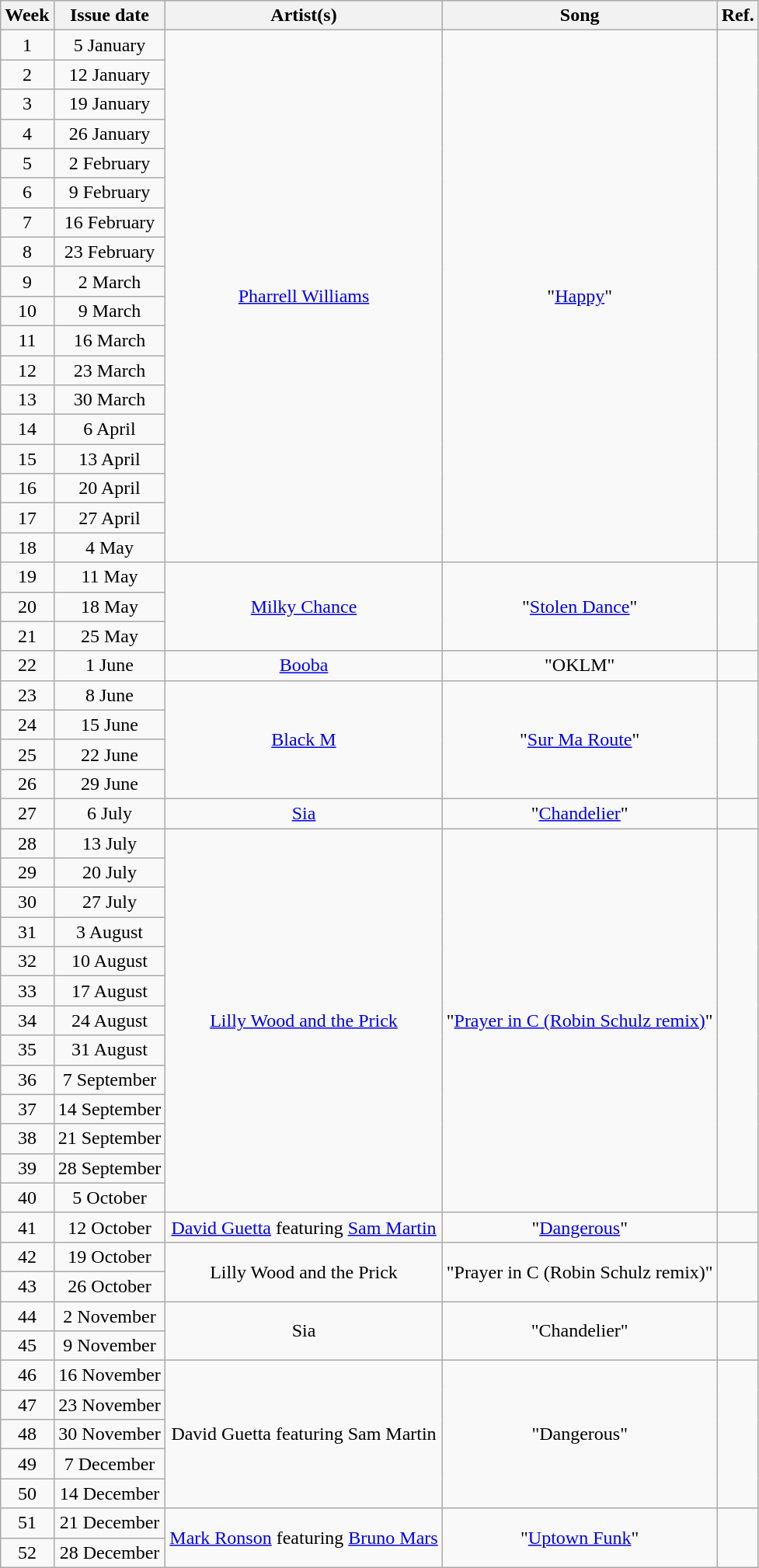<table class="wikitable" style="text-align:center;">
<tr>
<th>Week</th>
<th>Issue date</th>
<th>Artist(s)</th>
<th>Song</th>
<th>Ref.</th>
</tr>
<tr>
<td>1</td>
<td>5 January</td>
<td rowspan="18"><a href='#'>Pharrell Williams</a></td>
<td rowspan="18">"<a href='#'>Happy</a>"</td>
<td rowspan="18"></td>
</tr>
<tr>
<td>2</td>
<td>12 January</td>
</tr>
<tr>
<td>3</td>
<td>19 January</td>
</tr>
<tr>
<td>4</td>
<td>26 January</td>
</tr>
<tr>
<td>5</td>
<td>2 February</td>
</tr>
<tr>
<td>6</td>
<td>9 February</td>
</tr>
<tr>
<td>7</td>
<td>16 February</td>
</tr>
<tr>
<td>8</td>
<td>23 February</td>
</tr>
<tr>
<td>9</td>
<td>2 March</td>
</tr>
<tr>
<td>10</td>
<td>9 March</td>
</tr>
<tr>
<td>11</td>
<td>16 March</td>
</tr>
<tr>
<td>12</td>
<td>23 March</td>
</tr>
<tr>
<td>13</td>
<td>30 March</td>
</tr>
<tr>
<td>14</td>
<td>6 April</td>
</tr>
<tr>
<td>15</td>
<td>13 April</td>
</tr>
<tr>
<td>16</td>
<td>20 April</td>
</tr>
<tr>
<td>17</td>
<td>27 April</td>
</tr>
<tr>
<td>18</td>
<td>4 May</td>
</tr>
<tr>
<td>19</td>
<td>11 May</td>
<td rowspan="3"><a href='#'>Milky Chance</a></td>
<td rowspan="3">"<a href='#'>Stolen Dance</a>"</td>
<td rowspan="3"></td>
</tr>
<tr>
<td>20</td>
<td>18 May</td>
</tr>
<tr>
<td>21</td>
<td>25 May</td>
</tr>
<tr>
<td>22</td>
<td>1 June</td>
<td><a href='#'>Booba</a></td>
<td>"OKLM"</td>
<td></td>
</tr>
<tr>
<td>23</td>
<td>8 June</td>
<td rowspan="4"><a href='#'>Black M</a></td>
<td rowspan="4">"<a href='#'>Sur Ma Route</a>"</td>
<td rowspan="4"></td>
</tr>
<tr>
<td>24</td>
<td>15 June</td>
</tr>
<tr>
<td>25</td>
<td>22 June</td>
</tr>
<tr>
<td>26</td>
<td>29 June</td>
</tr>
<tr>
<td>27</td>
<td>6 July</td>
<td><a href='#'>Sia</a></td>
<td>"<a href='#'>Chandelier</a>"</td>
<td></td>
</tr>
<tr>
<td>28</td>
<td>13 July</td>
<td rowspan="13"><a href='#'>Lilly Wood and the Prick</a></td>
<td rowspan="13">"<a href='#'>Prayer in C (Robin Schulz remix)</a>"</td>
<td rowspan="13"></td>
</tr>
<tr>
<td>29</td>
<td>20 July</td>
</tr>
<tr>
<td>30</td>
<td>27 July</td>
</tr>
<tr>
<td>31</td>
<td>3 August</td>
</tr>
<tr>
<td>32</td>
<td>10 August</td>
</tr>
<tr>
<td>33</td>
<td>17 August</td>
</tr>
<tr>
<td>34</td>
<td>24 August</td>
</tr>
<tr>
<td>35</td>
<td>31 August</td>
</tr>
<tr>
<td>36</td>
<td>7 September</td>
</tr>
<tr>
<td>37</td>
<td>14 September</td>
</tr>
<tr>
<td>38</td>
<td>21 September</td>
</tr>
<tr>
<td>39</td>
<td>28 September</td>
</tr>
<tr>
<td>40</td>
<td>5 October</td>
</tr>
<tr>
<td>41</td>
<td>12 October</td>
<td><a href='#'>David Guetta</a> featuring <a href='#'>Sam Martin</a></td>
<td>"<a href='#'>Dangerous</a>"</td>
<td></td>
</tr>
<tr>
<td>42</td>
<td>19 October</td>
<td rowspan="2">Lilly Wood and the Prick</td>
<td rowspan="2">"Prayer in C (Robin Schulz remix)"</td>
<td rowspan="2"></td>
</tr>
<tr>
<td>43</td>
<td>26 October</td>
</tr>
<tr>
<td>44</td>
<td>2 November</td>
<td rowspan="2">Sia</td>
<td rowspan="2">"Chandelier"</td>
<td rowspan="2"></td>
</tr>
<tr>
<td>45</td>
<td>9 November</td>
</tr>
<tr>
<td>46</td>
<td>16 November</td>
<td rowspan="5">David Guetta featuring Sam Martin</td>
<td rowspan="5">"Dangerous"</td>
<td rowspan="5"></td>
</tr>
<tr>
<td>47</td>
<td>23 November</td>
</tr>
<tr>
<td>48</td>
<td>30 November</td>
</tr>
<tr>
<td>49</td>
<td>7 December</td>
</tr>
<tr>
<td>50</td>
<td>14 December</td>
</tr>
<tr>
<td>51</td>
<td>21 December</td>
<td rowspan="2"><a href='#'>Mark Ronson</a> featuring <a href='#'>Bruno Mars</a></td>
<td rowspan="2">"<a href='#'>Uptown Funk</a>"</td>
<td rowspan="2"></td>
</tr>
<tr>
<td>52</td>
<td>28 December</td>
</tr>
</table>
